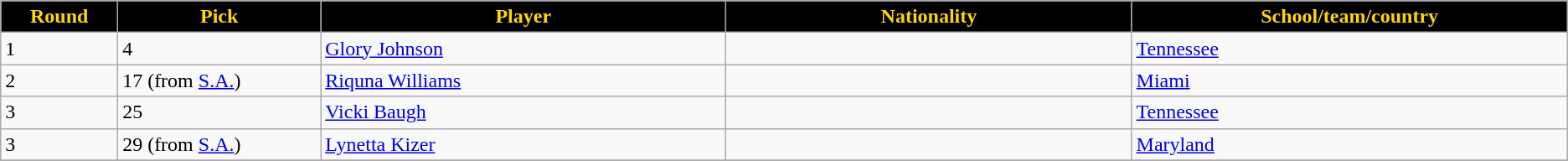<table class="wikitable">
<tr>
<th style="background:#000000; color:#ffd700;" width="2%">Round</th>
<th style="background:#000000; color:#ffd700;" width="5%">Pick</th>
<th style="background:#000000; color:#ffd700;" width="10%">Player</th>
<th style="background:#000000; color:#ffd700;" width="10%">Nationality</th>
<th style="background:#000000; color:#ffd700;" width="10%">School/team/country</th>
</tr>
<tr>
<td>1</td>
<td>4</td>
<td><a href='#'>Glory Johnson</a></td>
<td></td>
<td><a href='#'>Tennessee</a></td>
</tr>
<tr>
<td>2</td>
<td>17 (from <a href='#'>S.A.</a>)</td>
<td><a href='#'>Riquna Williams</a></td>
<td></td>
<td><a href='#'>Miami</a></td>
</tr>
<tr>
<td>3</td>
<td>25</td>
<td><a href='#'>Vicki Baugh</a></td>
<td></td>
<td><a href='#'>Tennessee</a></td>
</tr>
<tr>
<td>3</td>
<td>29 (from <a href='#'>S.A.</a>)</td>
<td><a href='#'>Lynetta Kizer</a></td>
<td></td>
<td><a href='#'>Maryland</a></td>
</tr>
<tr>
</tr>
</table>
